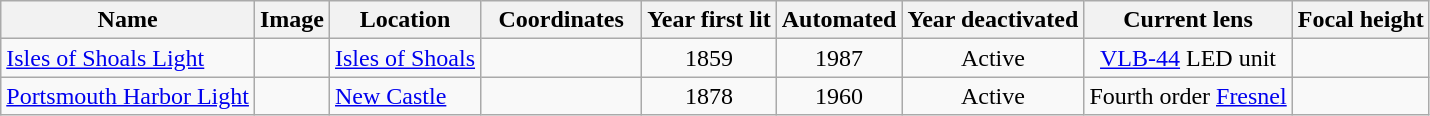<table class="wikitable sortable">
<tr>
<th>Name</th>
<th scope="col" class="unsortable">Image</th>
<th>Location</th>
<th width="100">Coordinates</th>
<th>Year first lit</th>
<th>Automated</th>
<th>Year deactivated</th>
<th>Current lens</th>
<th>Focal height</th>
</tr>
<tr>
<td><a href='#'>Isles of Shoals Light</a></td>
<td></td>
<td><a href='#'>Isles of Shoals</a></td>
<td><small></small></td>
<td style="text-align: center;">1859</td>
<td style="text-align: center;">1987</td>
<td style="text-align: center;">Active</td>
<td style="text-align: center;"><a href='#'>VLB-44</a> LED unit</td>
<td style="text-align: center;"></td>
</tr>
<tr>
<td><a href='#'>Portsmouth Harbor Light</a></td>
<td></td>
<td><a href='#'>New Castle</a></td>
<td><small></small></td>
<td style="text-align: center;">1878</td>
<td style="text-align: center;">1960</td>
<td style="text-align: center;">Active</td>
<td style="text-align: center;">Fourth order <a href='#'>Fresnel</a></td>
<td style="text-align: center;"></td>
</tr>
</table>
